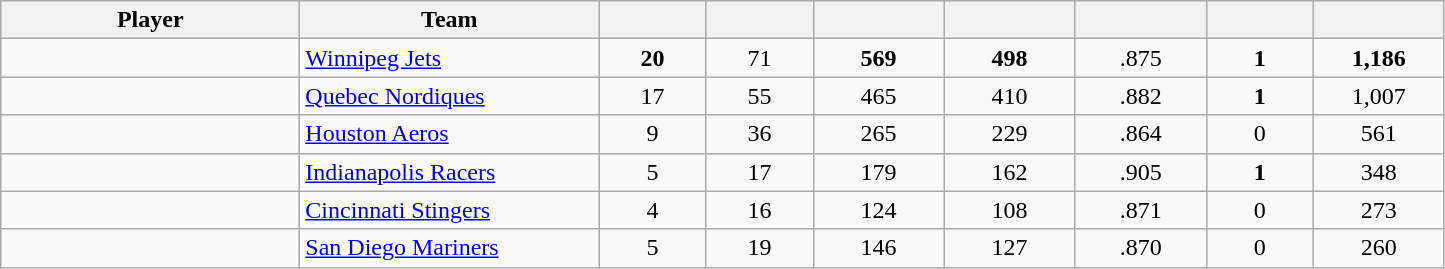<table class="wikitable sortable" style="text-align:center">
<tr>
<th style="width:12em">Player</th>
<th style="width:12em">Team</th>
<th style="width:4em"></th>
<th style="width:4em"></th>
<th style="width:5em"></th>
<th style="width:5em"></th>
<th style="width:5em"></th>
<th style="width:4em"></th>
<th style="width:5em"></th>
</tr>
<tr>
<td align=left></td>
<td align=left><a href='#'>Winnipeg Jets</a></td>
<td><strong>20</strong></td>
<td>71</td>
<td><strong>569</strong></td>
<td><strong>498</strong></td>
<td>.875</td>
<td><strong>1</strong></td>
<td><strong>1,186</strong></td>
</tr>
<tr>
<td align=left></td>
<td align=left><a href='#'>Quebec Nordiques</a></td>
<td>17</td>
<td>55</td>
<td>465</td>
<td>410</td>
<td>.882</td>
<td><strong>1</strong></td>
<td>1,007</td>
</tr>
<tr>
<td align=left></td>
<td align=left><a href='#'>Houston Aeros</a></td>
<td>9</td>
<td>36</td>
<td>265</td>
<td>229</td>
<td>.864</td>
<td>0</td>
<td>561</td>
</tr>
<tr>
<td align=left></td>
<td align=left><a href='#'>Indianapolis Racers</a></td>
<td>5</td>
<td>17</td>
<td>179</td>
<td>162</td>
<td>.905</td>
<td><strong>1</strong></td>
<td>348</td>
</tr>
<tr>
<td align=left></td>
<td align=left><a href='#'>Cincinnati Stingers</a></td>
<td>4</td>
<td>16</td>
<td>124</td>
<td>108</td>
<td>.871</td>
<td>0</td>
<td>273</td>
</tr>
<tr>
<td align=left></td>
<td align=left><a href='#'>San Diego Mariners</a></td>
<td>5</td>
<td>19</td>
<td>146</td>
<td>127</td>
<td>.870</td>
<td>0</td>
<td>260</td>
</tr>
</table>
